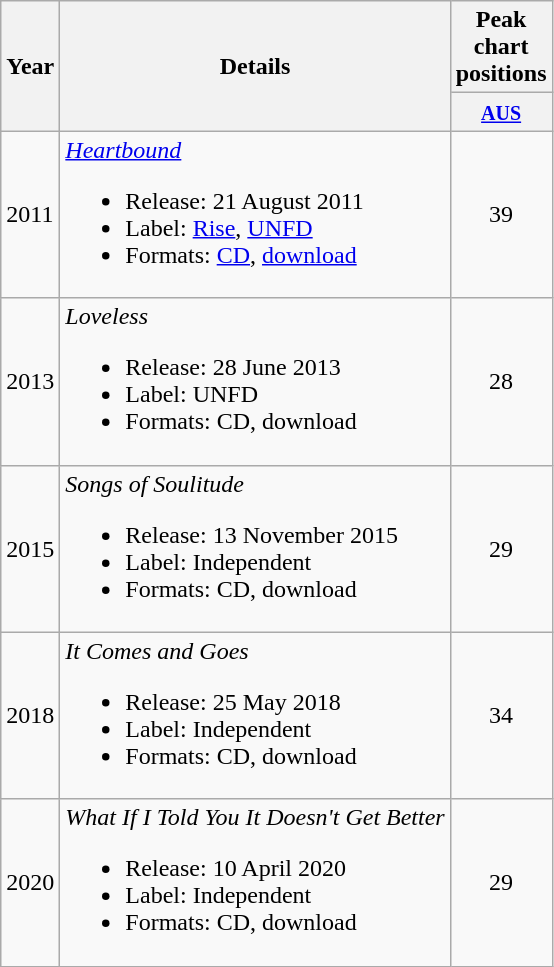<table class="wikitable">
<tr>
<th rowspan=2>Year</th>
<th rowspan=2>Details</th>
<th colspan=1>Peak chart positions</th>
</tr>
<tr>
<th style="width:30px;"><small><a href='#'>AUS</a></small></th>
</tr>
<tr>
<td>2011</td>
<td><em><a href='#'>Heartbound</a></em><br><ul><li>Release: 21 August 2011</li><li>Label: <a href='#'>Rise</a>, <a href='#'>UNFD</a></li><li>Formats: <a href='#'>CD</a>, <a href='#'>download</a></li></ul></td>
<td style="text-align:center;">39</td>
</tr>
<tr>
<td>2013</td>
<td><em>Loveless</em><br><ul><li>Release: 28 June 2013</li><li>Label: UNFD</li><li>Formats: CD, download</li></ul></td>
<td style="text-align:center;">28</td>
</tr>
<tr>
<td>2015</td>
<td><em>Songs of Soulitude</em><br><ul><li>Release: 13 November 2015</li><li>Label: Independent</li><li>Formats: CD, download</li></ul></td>
<td style="text-align:center;">29</td>
</tr>
<tr>
<td>2018</td>
<td><em>It Comes and Goes</em><br><ul><li>Release: 25 May 2018</li><li>Label: Independent</li><li>Formats: CD, download</li></ul></td>
<td style="text-align:center;">34<br></td>
</tr>
<tr>
<td>2020</td>
<td><em>What If I Told You It Doesn't Get Better</em><br><ul><li>Release: 10 April 2020</li><li>Label: Independent</li><li>Formats: CD, download</li></ul></td>
<td style="text-align:center;">29<br></td>
</tr>
</table>
